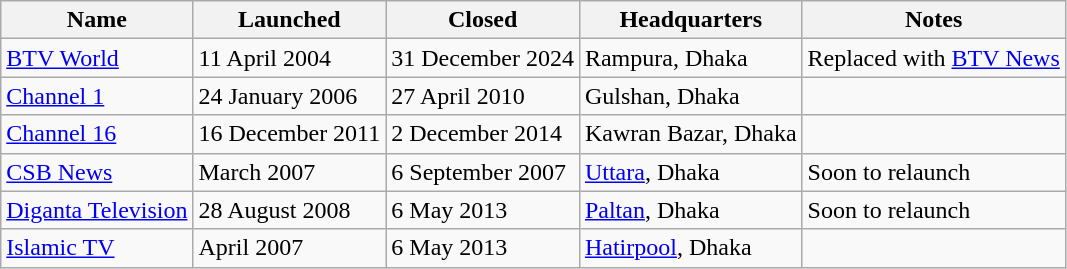<table class="sortable plainrowheaders wikitable">
<tr>
<th>Name</th>
<th>Launched</th>
<th>Closed</th>
<th>Headquarters</th>
<th>Notes</th>
</tr>
<tr>
<td><a href='#'>BTV World</a></td>
<td>11 April 2004</td>
<td>31 December 2024</td>
<td>Rampura, Dhaka</td>
<td>Replaced with <a href='#'>BTV News</a></td>
</tr>
<tr>
<td><a href='#'>Channel 1</a></td>
<td>24 January 2006</td>
<td>27 April 2010</td>
<td>Gulshan, Dhaka</td>
<td></td>
</tr>
<tr>
<td><a href='#'>Channel 16</a></td>
<td>16 December 2011</td>
<td>2 December 2014</td>
<td>Kawran Bazar, Dhaka</td>
<td></td>
</tr>
<tr>
<td><a href='#'>CSB News</a></td>
<td>March 2007</td>
<td>6 September 2007</td>
<td><a href='#'>Uttara</a>, Dhaka</td>
<td>Soon to relaunch</td>
</tr>
<tr>
<td><a href='#'>Diganta Television</a></td>
<td>28 August 2008</td>
<td>6 May 2013</td>
<td><a href='#'>Paltan</a>, Dhaka</td>
<td>Soon to relaunch</td>
</tr>
<tr>
<td><a href='#'>Islamic TV</a></td>
<td>April 2007</td>
<td>6 May 2013</td>
<td><a href='#'>Hatirpool</a>, Dhaka</td>
<td></td>
</tr>
</table>
